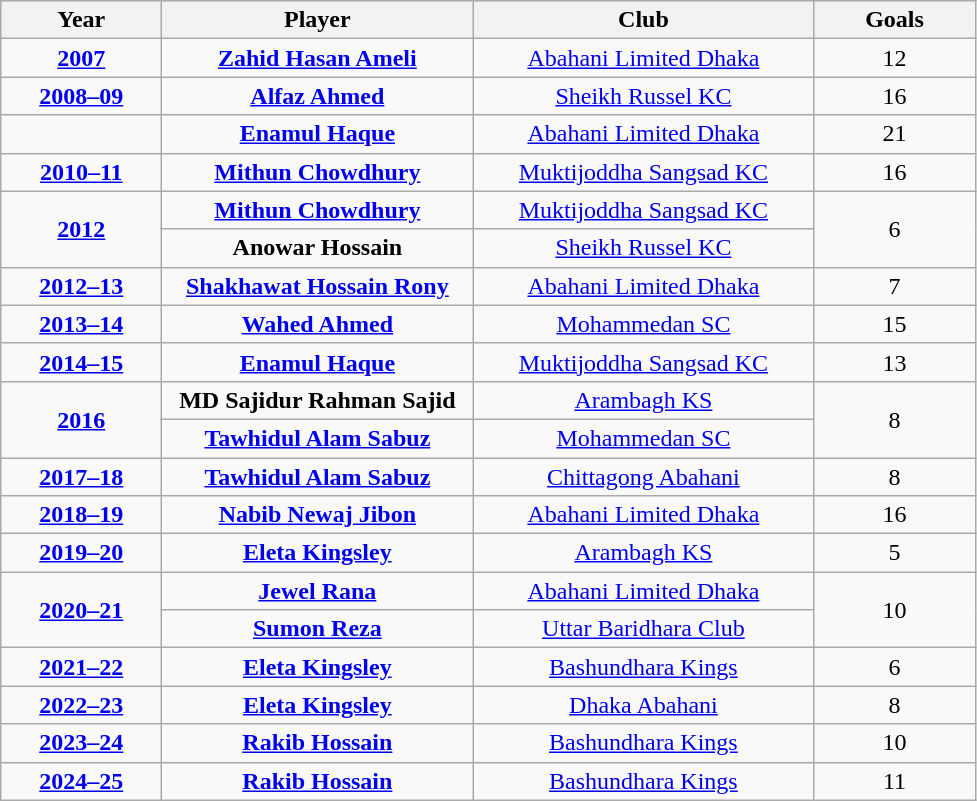<table class="wikitable" style="text-align:center">
<tr>
<th width="100">Year</th>
<th width="200">Player</th>
<th width="220">Club</th>
<th width="100">Goals</th>
</tr>
<tr>
<td><strong><a href='#'>2007</a></strong></td>
<td><strong><a href='#'>Zahid Hasan Ameli</a></strong></td>
<td><a href='#'>Abahani Limited Dhaka</a></td>
<td>12</td>
</tr>
<tr>
<td><strong><a href='#'>2008–09</a></strong></td>
<td><strong><a href='#'>Alfaz Ahmed</a></strong></td>
<td><a href='#'>Sheikh Russel KC</a></td>
<td>16</td>
</tr>
<tr>
<td></td>
<td><strong><a href='#'>Enamul Haque</a></strong></td>
<td><a href='#'>Abahani Limited Dhaka</a></td>
<td>21</td>
</tr>
<tr>
<td><strong><a href='#'>2010–11</a></strong></td>
<td><strong><a href='#'>Mithun Chowdhury</a></strong></td>
<td><a href='#'>Muktijoddha Sangsad KC</a></td>
<td>16</td>
</tr>
<tr>
<td rowspan="2"><strong><a href='#'>2012</a></strong></td>
<td><strong><a href='#'>Mithun Chowdhury</a></strong></td>
<td><a href='#'>Muktijoddha Sangsad KC</a></td>
<td rowspan="2">6</td>
</tr>
<tr>
<td><strong>Anowar Hossain</strong></td>
<td><a href='#'>Sheikh Russel KC</a></td>
</tr>
<tr>
<td><strong><a href='#'>2012–13</a></strong></td>
<td><strong><a href='#'>Shakhawat Hossain Rony</a></strong></td>
<td><a href='#'>Abahani Limited Dhaka</a></td>
<td>7</td>
</tr>
<tr>
<td><strong><a href='#'>2013–14</a></strong></td>
<td><strong><a href='#'>Wahed Ahmed</a></strong></td>
<td><a href='#'>Mohammedan SC</a></td>
<td>15</td>
</tr>
<tr>
<td><strong><a href='#'>2014–15</a></strong></td>
<td><strong><a href='#'>Enamul Haque</a></strong></td>
<td><a href='#'>Muktijoddha Sangsad KC</a></td>
<td>13</td>
</tr>
<tr>
<td rowspan="2"><strong><a href='#'>2016</a></strong></td>
<td><strong>MD Sajidur Rahman Sajid</strong></td>
<td><a href='#'>Arambagh KS</a></td>
<td rowspan="2">8</td>
</tr>
<tr>
<td><strong><a href='#'>Tawhidul Alam Sabuz</a></strong></td>
<td><a href='#'>Mohammedan SC</a></td>
</tr>
<tr>
<td><strong><a href='#'>2017–18</a></strong></td>
<td><strong><a href='#'>Tawhidul Alam Sabuz</a></strong></td>
<td><a href='#'>Chittagong Abahani</a></td>
<td>8</td>
</tr>
<tr>
<td><strong><a href='#'>2018–19</a></strong></td>
<td><strong><a href='#'>Nabib Newaj Jibon</a></strong></td>
<td><a href='#'>Abahani Limited Dhaka</a></td>
<td>16</td>
</tr>
<tr>
<td><strong><a href='#'>2019–20</a></strong></td>
<td><strong><a href='#'>Eleta Kingsley</a></strong></td>
<td><a href='#'>Arambagh KS</a></td>
<td>5</td>
</tr>
<tr>
<td rowspan="2"><strong><a href='#'>2020–21</a></strong></td>
<td><strong><a href='#'>Jewel Rana</a></strong></td>
<td><a href='#'>Abahani Limited Dhaka</a></td>
<td rowspan="2">10</td>
</tr>
<tr>
<td><strong><a href='#'>Sumon Reza</a></strong></td>
<td><a href='#'>Uttar Baridhara Club</a></td>
</tr>
<tr>
<td><strong><a href='#'>2021–22</a></strong></td>
<td><strong><a href='#'>Eleta Kingsley</a></strong></td>
<td><a href='#'>Bashundhara Kings</a></td>
<td>6</td>
</tr>
<tr>
<td><strong><a href='#'>2022–23</a></strong></td>
<td><strong><a href='#'>Eleta Kingsley</a></strong></td>
<td><a href='#'>Dhaka Abahani</a></td>
<td>8</td>
</tr>
<tr>
<td><strong><a href='#'>2023–24</a></strong></td>
<td><strong><a href='#'>Rakib Hossain</a></strong></td>
<td><a href='#'>Bashundhara Kings</a></td>
<td>10</td>
</tr>
<tr>
<td><strong><a href='#'>2024–25</a></strong></td>
<td><strong><a href='#'>Rakib Hossain</a></strong></td>
<td><a href='#'>Bashundhara Kings</a></td>
<td>11</td>
</tr>
</table>
